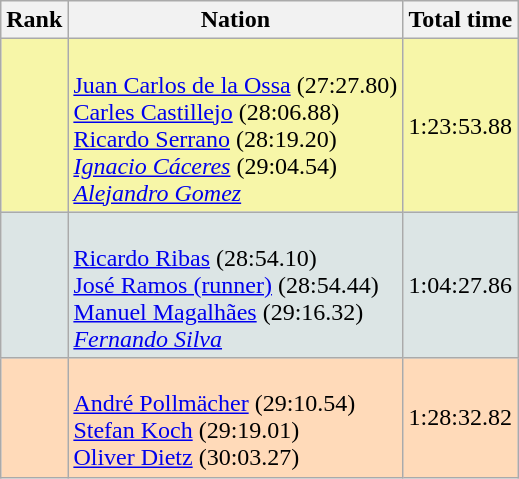<table class = "wikitable" style = "text-align: center">
<tr>
<th>Rank</th>
<th>Nation</th>
<th>Total time</th>
</tr>
<tr bgcolor = f7f6a8>
<td></td>
<td align = "left"> <br> <a href='#'>Juan Carlos de la Ossa</a> (27:27.80)<br> <a href='#'>Carles Castillejo</a> (28:06.88)<br> <a href='#'>Ricardo Serrano</a> (28:19.20)<br> <em> <a href='#'>Ignacio Cáceres</a> </em> (29:04.54)<br> <em><a href='#'>Alejandro Gomez</a></em> </td>
<td>1:23:53.88</td>
</tr>
<tr bgcolor = dce5e5>
<td></td>
<td align = "left"> <br> <a href='#'>Ricardo Ribas</a> (28:54.10)<br> <a href='#'>José Ramos (runner)</a> (28:54.44)<br> <a href='#'>Manuel Magalhães</a> (29:16.32) <br> <em> <a href='#'>Fernando Silva</a> </em> </td>
<td>1:04:27.86</td>
</tr>
<tr bgcolor = ffdab9>
<td></td>
<td align = "left"> <br> <a href='#'>André Pollmächer</a> (29:10.54) <br> <a href='#'>Stefan Koch</a> (29:19.01) <br> <a href='#'>Oliver Dietz</a> (30:03.27)</td>
<td>1:28:32.82</td>
</tr>
</table>
